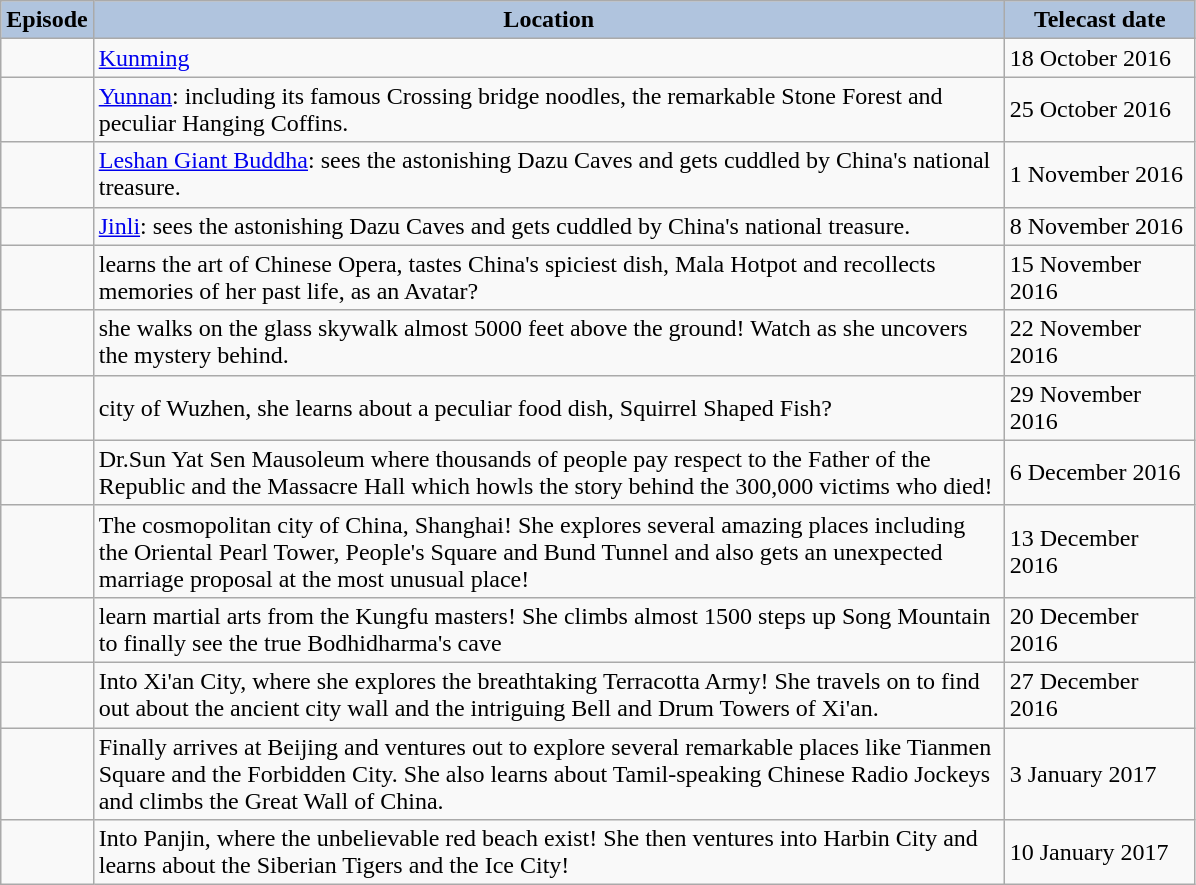<table class="wikitable sortable">
<tr>
<th style="width:10pt; background:LightSteelBlue;">Episode</th>
<th style="width:450pt; background:LightSteelBlue;">Location</th>
<th style="width:90pt; background:LightSteelBlue;">Telecast date</th>
</tr>
<tr>
<td></td>
<td><a href='#'>Kunming</a></td>
<td>18 October 2016</td>
</tr>
<tr>
<td></td>
<td><a href='#'>Yunnan</a>: including its famous Crossing bridge noodles, the remarkable Stone Forest and peculiar Hanging Coffins.</td>
<td>25 October 2016</td>
</tr>
<tr>
<td></td>
<td><a href='#'>Leshan Giant Buddha</a>: sees the astonishing Dazu Caves and gets cuddled by China's national treasure.</td>
<td>1 November 2016</td>
</tr>
<tr>
<td></td>
<td><a href='#'>Jinli</a>: sees the astonishing Dazu Caves and gets cuddled by China's national treasure.</td>
<td>8 November 2016</td>
</tr>
<tr>
<td></td>
<td>learns the art of Chinese Opera, tastes China's spiciest dish, Mala Hotpot and recollects memories of her past life, as an Avatar?</td>
<td>15 November 2016</td>
</tr>
<tr>
<td></td>
<td>she walks on the glass skywalk almost 5000 feet above the ground! Watch as she uncovers the mystery behind.</td>
<td>22 November 2016</td>
</tr>
<tr>
<td></td>
<td>city of Wuzhen, she learns about a peculiar food dish, Squirrel Shaped Fish?</td>
<td>29 November 2016</td>
</tr>
<tr>
<td></td>
<td>Dr.Sun Yat Sen Mausoleum where thousands of people pay respect to the Father of the Republic and the Massacre Hall which howls the story behind the 300,000 victims who died!</td>
<td>6 December 2016</td>
</tr>
<tr>
<td></td>
<td>The cosmopolitan city of China, Shanghai! She explores several amazing places including the Oriental Pearl Tower, People's Square and Bund Tunnel and also gets an unexpected marriage proposal at the most unusual place!</td>
<td>13 December 2016</td>
</tr>
<tr>
<td></td>
<td>learn martial arts from the Kungfu masters! She climbs almost 1500 steps up Song Mountain to finally see the true Bodhidharma's cave</td>
<td>20 December 2016</td>
</tr>
<tr>
<td></td>
<td>Into Xi'an City, where she explores the breathtaking Terracotta Army! She travels on to find out about the ancient city wall and the intriguing Bell and Drum Towers of Xi'an.</td>
<td>27 December 2016</td>
</tr>
<tr>
<td></td>
<td>Finally arrives at Beijing and ventures out to explore several remarkable places like Tianmen Square and the Forbidden City. She also learns about Tamil-speaking Chinese Radio Jockeys and climbs the Great Wall of China.</td>
<td>3 January 2017</td>
</tr>
<tr>
<td></td>
<td>Into Panjin, where the unbelievable red beach exist! She then ventures into Harbin City and learns about the Siberian Tigers and the Ice City!</td>
<td>10 January 2017</td>
</tr>
</table>
